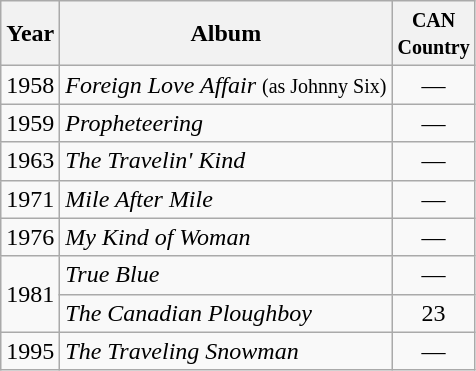<table class="wikitable">
<tr>
<th>Year</th>
<th>Album</th>
<th width="45"><small>CAN Country</small></th>
</tr>
<tr>
<td>1958</td>
<td><em>Foreign Love Affair</em> <small>(as Johnny Six)</small></td>
<td align="center">—</td>
</tr>
<tr>
<td>1959</td>
<td><em>Propheteering</em></td>
<td align="center">—</td>
</tr>
<tr>
<td>1963</td>
<td><em>The Travelin' Kind</em></td>
<td align="center">—</td>
</tr>
<tr>
<td>1971</td>
<td><em>Mile After Mile</em></td>
<td align="center">—</td>
</tr>
<tr>
<td>1976</td>
<td><em>My Kind of Woman</em></td>
<td align="center">—</td>
</tr>
<tr>
<td rowspan="2">1981</td>
<td><em>True Blue</em></td>
<td align="center">—</td>
</tr>
<tr>
<td><em>The Canadian Ploughboy</em></td>
<td align="center">23</td>
</tr>
<tr>
<td>1995</td>
<td><em>The Traveling Snowman</em></td>
<td align="center">—</td>
</tr>
</table>
